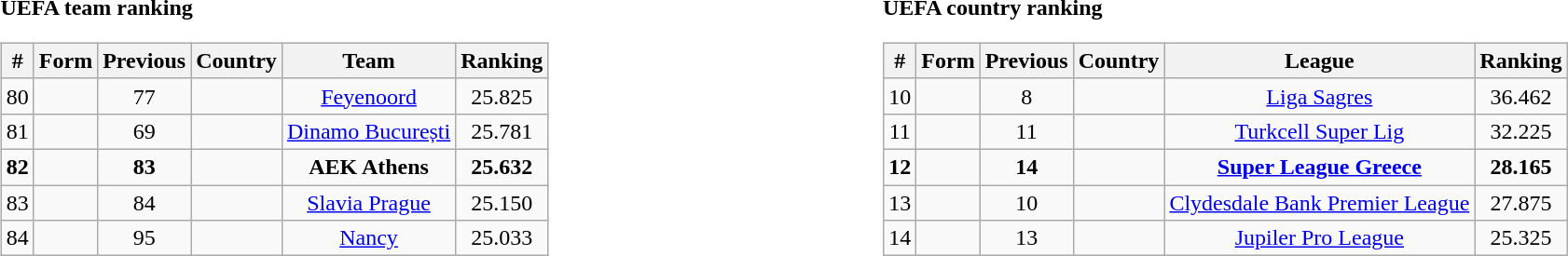<table>
<tr>
<td valign="top" width=33%><br><strong>UEFA team ranking</strong><table class="wikitable" style="text-align: center">
<tr>
<th>#</th>
<th>Form</th>
<th>Previous</th>
<th>Country</th>
<th>Team</th>
<th>Ranking</th>
</tr>
<tr>
<td>80</td>
<td></td>
<td>77</td>
<td></td>
<td><a href='#'>Feyenoord</a></td>
<td>25.825</td>
</tr>
<tr>
<td>81</td>
<td></td>
<td>69</td>
<td></td>
<td><a href='#'>Dinamo București</a></td>
<td>25.781</td>
</tr>
<tr>
<td><strong>82</strong></td>
<td></td>
<td><strong>83</strong></td>
<td></td>
<td><strong>AEK Athens</strong></td>
<td><strong>25.632</strong></td>
</tr>
<tr>
<td>83</td>
<td></td>
<td>84</td>
<td></td>
<td><a href='#'>Slavia Prague</a></td>
<td>25.150</td>
</tr>
<tr>
<td>84</td>
<td></td>
<td>95</td>
<td></td>
<td><a href='#'>Nancy</a></td>
<td>25.033</td>
</tr>
</table>
</td>
<td valign="top" width=33%><br><strong>UEFA country ranking</strong><table class="wikitable" style="text-align: center">
<tr>
<th>#</th>
<th>Form</th>
<th>Previous</th>
<th>Country</th>
<th>League</th>
<th>Ranking</th>
</tr>
<tr>
<td>10</td>
<td></td>
<td>8</td>
<td></td>
<td><a href='#'>Liga Sagres</a></td>
<td>36.462</td>
</tr>
<tr>
<td>11</td>
<td></td>
<td>11</td>
<td></td>
<td><a href='#'>Turkcell Super Lig</a></td>
<td>32.225</td>
</tr>
<tr>
<td><strong>12</strong></td>
<td></td>
<td><strong>14</strong></td>
<td></td>
<td><strong><a href='#'>Super League Greece</a></strong></td>
<td><strong>28.165</strong></td>
</tr>
<tr>
<td>13</td>
<td></td>
<td>10</td>
<td></td>
<td><a href='#'>Clydesdale Bank Premier League</a></td>
<td>27.875</td>
</tr>
<tr>
<td>14</td>
<td></td>
<td>13</td>
<td></td>
<td><a href='#'>Jupiler Pro League</a></td>
<td>25.325</td>
</tr>
</table>
</td>
</tr>
</table>
